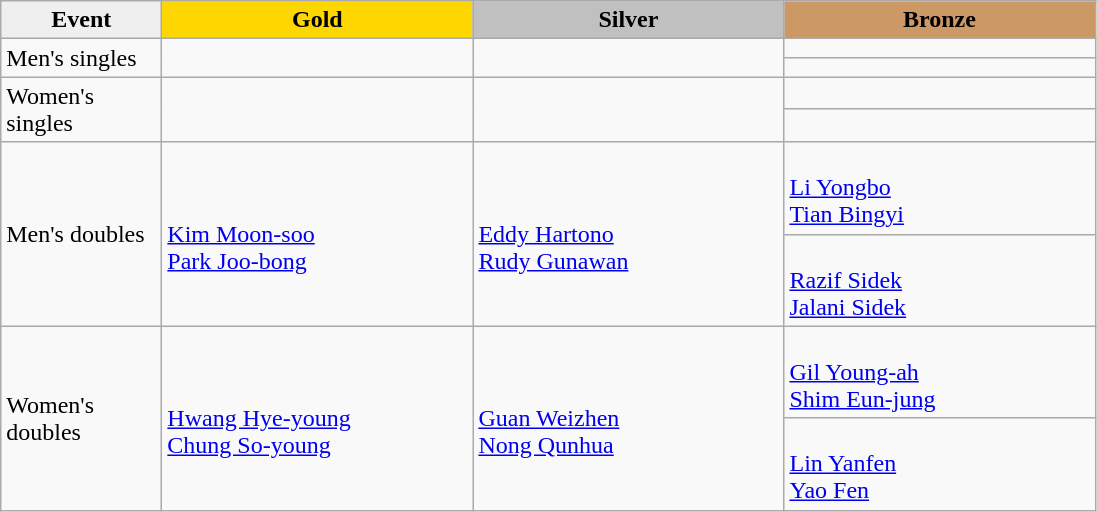<table class="wikitable">
<tr align=center>
<td width=100 bgcolor=efefef><strong>Event</strong></td>
<td width=200 bgcolor=gold><strong>Gold</strong></td>
<td width=200 bgcolor=silver><strong>Silver</strong></td>
<td width=200 bgcolor=cc9966><strong>Bronze</strong></td>
</tr>
<tr>
<td rowspan=2>Men's singles<br></td>
<td rowspan=2></td>
<td rowspan=2></td>
<td></td>
</tr>
<tr>
<td></td>
</tr>
<tr>
<td rowspan=2>Women's singles<br></td>
<td rowspan=2></td>
<td rowspan=2></td>
<td></td>
</tr>
<tr>
<td></td>
</tr>
<tr>
<td rowspan=2>Men's doubles<br></td>
<td rowspan=2><br><a href='#'>Kim Moon-soo</a><br><a href='#'>Park Joo-bong</a></td>
<td rowspan=2><br><a href='#'>Eddy Hartono</a><br><a href='#'>Rudy Gunawan</a></td>
<td><br><a href='#'>Li Yongbo</a><br><a href='#'>Tian Bingyi</a></td>
</tr>
<tr>
<td><br><a href='#'>Razif Sidek</a><br><a href='#'>Jalani Sidek</a></td>
</tr>
<tr>
<td rowspan=2>Women's doubles<br></td>
<td rowspan=2><br><a href='#'>Hwang Hye-young</a><br><a href='#'>Chung So-young</a></td>
<td rowspan=2><br><a href='#'>Guan Weizhen</a><br><a href='#'>Nong Qunhua</a></td>
<td><br><a href='#'>Gil Young-ah</a><br><a href='#'>Shim Eun-jung</a></td>
</tr>
<tr>
<td><br><a href='#'>Lin Yanfen</a><br><a href='#'>Yao Fen</a></td>
</tr>
</table>
